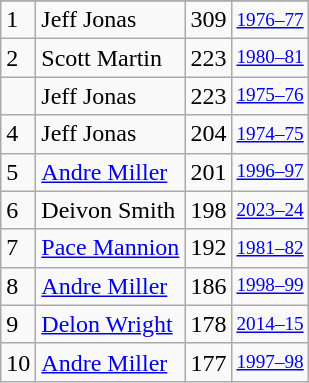<table class="wikitable">
<tr>
</tr>
<tr>
<td>1</td>
<td>Jeff Jonas</td>
<td>309</td>
<td style="font-size:80%;"><a href='#'>1976–77</a></td>
</tr>
<tr>
<td>2</td>
<td>Scott Martin</td>
<td>223</td>
<td style="font-size:80%;"><a href='#'>1980–81</a></td>
</tr>
<tr>
<td></td>
<td>Jeff Jonas</td>
<td>223</td>
<td style="font-size:80%;"><a href='#'>1975–76</a></td>
</tr>
<tr>
<td>4</td>
<td>Jeff Jonas</td>
<td>204</td>
<td style="font-size:80%;"><a href='#'>1974–75</a></td>
</tr>
<tr>
<td>5</td>
<td><a href='#'>Andre Miller</a></td>
<td>201</td>
<td style="font-size:80%;"><a href='#'>1996–97</a></td>
</tr>
<tr>
<td>6</td>
<td>Deivon Smith</td>
<td>198</td>
<td style="font-size:80%;"><a href='#'>2023–24</a></td>
</tr>
<tr>
<td>7</td>
<td><a href='#'>Pace Mannion</a></td>
<td>192</td>
<td style="font-size:80%;"><a href='#'>1981–82</a></td>
</tr>
<tr>
<td>8</td>
<td><a href='#'>Andre Miller</a></td>
<td>186</td>
<td style="font-size:80%;"><a href='#'>1998–99</a></td>
</tr>
<tr>
<td>9</td>
<td><a href='#'>Delon Wright</a></td>
<td>178</td>
<td style="font-size:80%;"><a href='#'>2014–15</a></td>
</tr>
<tr>
<td>10</td>
<td><a href='#'>Andre Miller</a></td>
<td>177</td>
<td style="font-size:80%;"><a href='#'>1997–98</a></td>
</tr>
</table>
